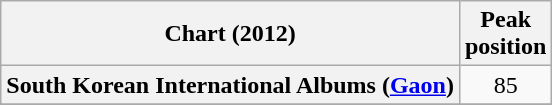<table class="wikitable sortable plainrowheaders" style="text-align:center">
<tr>
<th scope="col">Chart (2012)</th>
<th scope="col">Peak<br>position</th>
</tr>
<tr>
<th scope="row">South Korean International Albums (<a href='#'>Gaon</a>)</th>
<td style="text-align:center;">85</td>
</tr>
<tr>
</tr>
<tr>
</tr>
<tr>
</tr>
<tr>
</tr>
<tr>
</tr>
</table>
